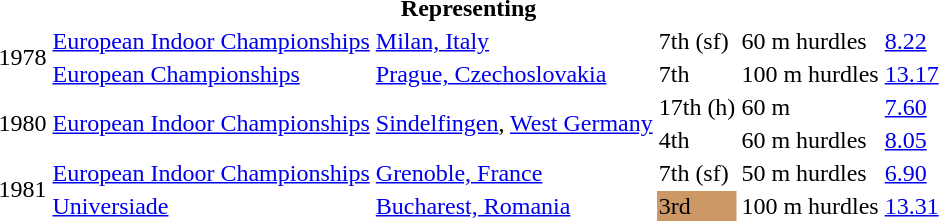<table>
<tr>
<th colspan="6">Representing </th>
</tr>
<tr>
<td rowspan=2>1978</td>
<td><a href='#'>European Indoor Championships</a></td>
<td><a href='#'>Milan, Italy</a></td>
<td>7th (sf)</td>
<td>60 m hurdles</td>
<td><a href='#'>8.22</a></td>
</tr>
<tr>
<td><a href='#'>European Championships</a></td>
<td><a href='#'>Prague, Czechoslovakia</a></td>
<td>7th</td>
<td>100 m hurdles</td>
<td><a href='#'>13.17</a></td>
</tr>
<tr>
<td rowspan=2>1980</td>
<td rowspan=2><a href='#'>European Indoor Championships</a></td>
<td rowspan=2><a href='#'>Sindelfingen</a>, <a href='#'>West Germany</a></td>
<td>17th (h)</td>
<td>60 m</td>
<td><a href='#'>7.60</a></td>
</tr>
<tr>
<td>4th</td>
<td>60 m hurdles</td>
<td><a href='#'>8.05</a></td>
</tr>
<tr>
<td rowspan=2>1981</td>
<td><a href='#'>European Indoor Championships</a></td>
<td><a href='#'>Grenoble, France</a></td>
<td>7th (sf)</td>
<td>50 m hurdles</td>
<td><a href='#'>6.90</a></td>
</tr>
<tr>
<td><a href='#'>Universiade</a></td>
<td><a href='#'>Bucharest, Romania</a></td>
<td bgcolor=cc9966>3rd</td>
<td>100 m hurdles</td>
<td><a href='#'>13.31</a></td>
</tr>
</table>
